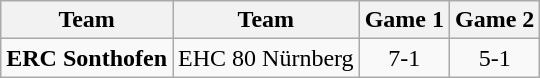<table class="wikitable">
<tr>
<th>Team</th>
<th>Team</th>
<th>Game 1</th>
<th>Game 2</th>
</tr>
<tr>
<td><strong>ERC Sonthofen</strong></td>
<td>EHC 80 Nürnberg</td>
<td align="center">7-1</td>
<td align="center">5-1</td>
</tr>
</table>
